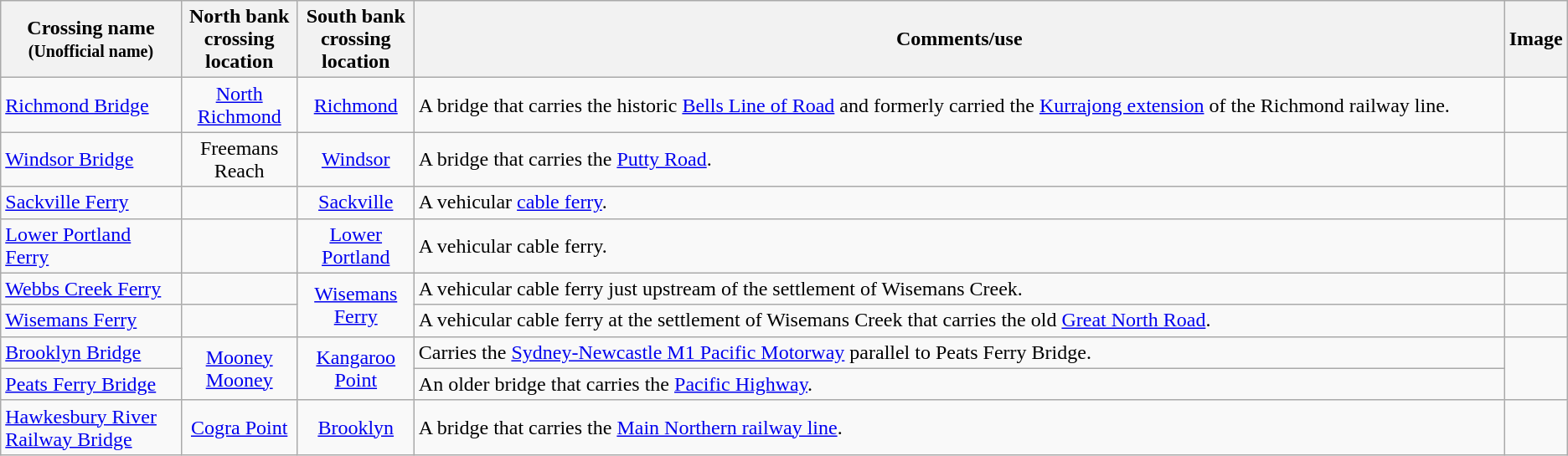<table class="wikitable">
<tr>
<th width="150pt">Crossing name<br><small>(Unofficial name)</small></th>
<th width="90pt">North bank crossing location</th>
<th width="90pt">South bank crossing location</th>
<th width="1050pt">Comments/use</th>
<th>Image</th>
</tr>
<tr>
<td><a href='#'>Richmond Bridge</a></td>
<td align="center"><a href='#'>North Richmond</a></td>
<td align="center"><a href='#'>Richmond</a></td>
<td>A bridge that carries the historic <a href='#'>Bells Line of Road</a> and formerly carried the <a href='#'>Kurrajong extension</a> of the Richmond railway line.</td>
<td align="center"></td>
</tr>
<tr>
<td><a href='#'>Windsor Bridge</a></td>
<td align="center">Freemans Reach</td>
<td align="center"><a href='#'>Windsor</a></td>
<td>A bridge that carries the <a href='#'>Putty Road</a>.</td>
<td align="center"></td>
</tr>
<tr>
<td><a href='#'>Sackville Ferry</a></td>
<td></td>
<td align="center"><a href='#'>Sackville</a></td>
<td>A vehicular <a href='#'>cable ferry</a>.</td>
<td align="center"></td>
</tr>
<tr>
<td><a href='#'>Lower Portland Ferry</a></td>
<td></td>
<td align="center"><a href='#'>Lower Portland</a></td>
<td>A vehicular cable ferry.</td>
<td align="center"></td>
</tr>
<tr>
<td><a href='#'>Webbs Creek Ferry</a></td>
<td></td>
<td rowspan=2 align="center"><a href='#'>Wisemans Ferry</a></td>
<td>A vehicular cable ferry just upstream of the settlement of Wisemans Creek.</td>
<td align="center"></td>
</tr>
<tr>
<td><a href='#'>Wisemans Ferry</a></td>
<td></td>
<td>A vehicular cable ferry at the settlement of Wisemans Creek that carries the old <a href='#'>Great North Road</a>.</td>
<td align="center"></td>
</tr>
<tr>
<td><a href='#'>Brooklyn Bridge</a></td>
<td rowspan=2 align="center"><a href='#'>Mooney Mooney</a></td>
<td rowspan=2 align="center"><a href='#'>Kangaroo Point</a></td>
<td>Carries the <a href='#'>Sydney-Newcastle M1 Pacific Motorway</a> parallel to Peats Ferry Bridge.</td>
<td rowspan=2 align="center"></td>
</tr>
<tr>
<td><a href='#'>Peats Ferry Bridge</a></td>
<td>An older bridge that carries the <a href='#'>Pacific Highway</a>.</td>
</tr>
<tr>
<td><a href='#'>Hawkesbury River Railway Bridge</a></td>
<td align="center"><a href='#'>Cogra Point</a></td>
<td align="center"><a href='#'>Brooklyn</a></td>
<td>A bridge that carries the <a href='#'>Main Northern railway line</a>.</td>
<td align="center"></td>
</tr>
</table>
